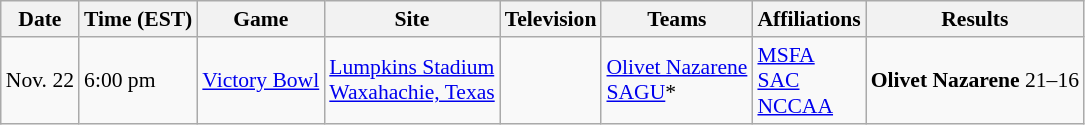<table class="wikitable" style="font-size:90%">
<tr>
<th>Date</th>
<th>Time (EST)</th>
<th>Game</th>
<th>Site</th>
<th>Television</th>
<th>Teams</th>
<th>Affiliations</th>
<th>Results</th>
</tr>
<tr>
<td>Nov. 22</td>
<td>6:00 pm</td>
<td><a href='#'>Victory Bowl</a></td>
<td><a href='#'>Lumpkins Stadium</a><br><a href='#'>Waxahachie, Texas</a></td>
<td></td>
<td><a href='#'>Olivet Nazarene</a><br><a href='#'>SAGU</a>*</td>
<td><a href='#'>MSFA</a><br><a href='#'>SAC</a><br><a href='#'>NCCAA</a></td>
<td><strong>Olivet Nazarene</strong> 21–16</td>
</tr>
</table>
